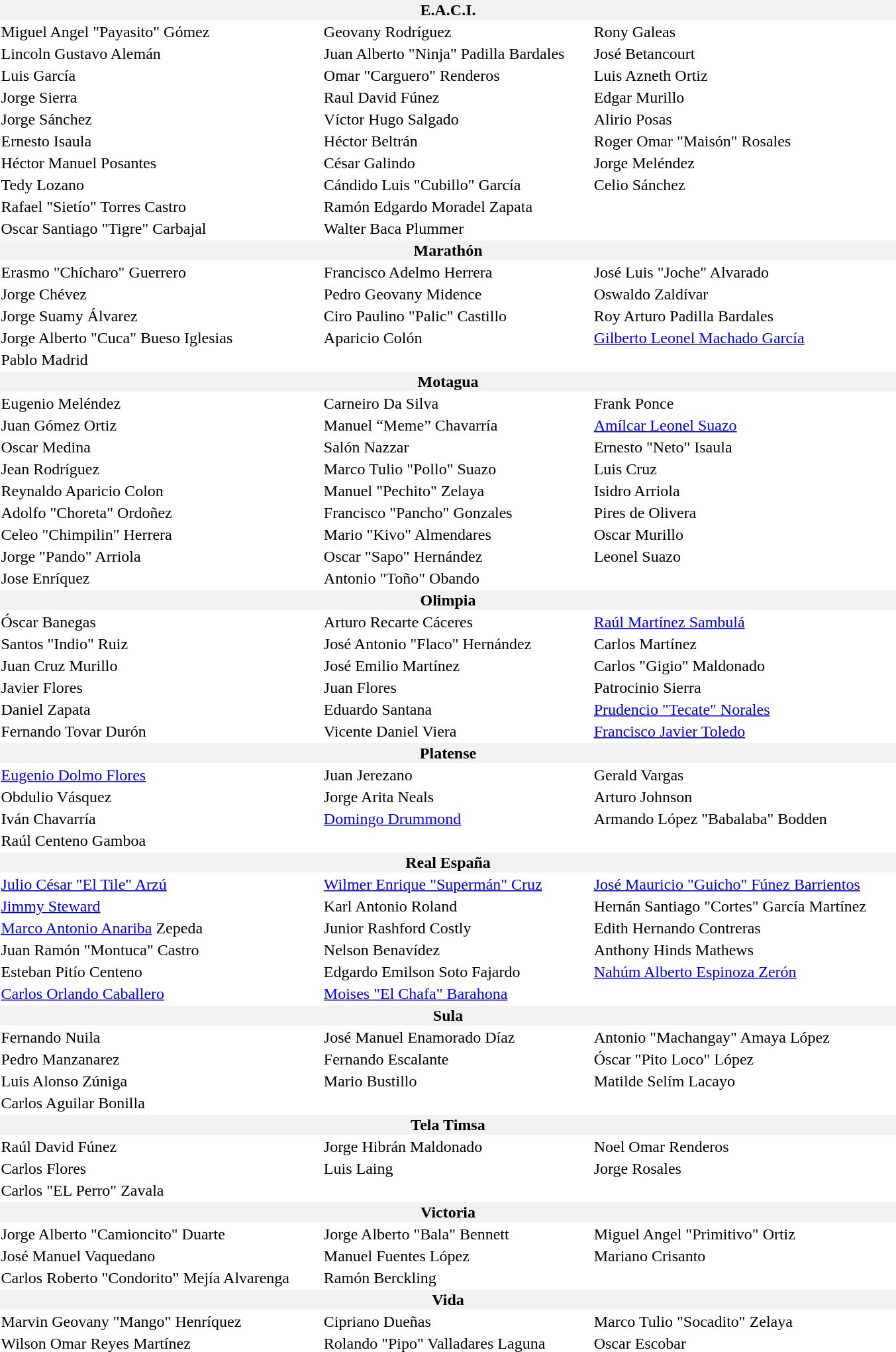<table border="0">
<tr bgcolor="f1f1f1">
<th width="900" colspan="3">E.A.C.I.</th>
</tr>
<tr>
<td> Miguel Angel "Payasito" Gómez</td>
<td> Geovany Rodríguez</td>
<td> Rony Galeas</td>
</tr>
<tr>
<td> Lincoln Gustavo Alemán</td>
<td> Juan Alberto "Ninja" Padilla Bardales</td>
<td> José Betancourt</td>
</tr>
<tr>
<td> Luis García</td>
<td> Omar "Carguero" Renderos</td>
<td> Luis Azneth Ortiz</td>
</tr>
<tr>
<td> Jorge Sierra</td>
<td> Raul David Fúnez</td>
<td> Edgar Murillo</td>
</tr>
<tr>
<td> Jorge Sánchez</td>
<td> Víctor Hugo Salgado</td>
<td> Alirio Posas</td>
</tr>
<tr>
<td> Ernesto Isaula</td>
<td> Héctor Beltrán</td>
<td> Roger Omar "Maisón" Rosales</td>
</tr>
<tr>
<td> Héctor Manuel Posantes</td>
<td> César Galindo</td>
<td> Jorge Meléndez</td>
</tr>
<tr>
<td> Tedy Lozano</td>
<td> Cándido Luis "Cubillo" García</td>
<td> Celio Sánchez</td>
</tr>
<tr>
<td> Rafael "Sietío" Torres Castro</td>
<td> Ramón Edgardo Moradel Zapata</td>
</tr>
<tr>
<td> Oscar Santiago "Tigre" Carbajal</td>
<td> Walter Baca Plummer</td>
<td></td>
</tr>
<tr bgcolor="f1f1f1">
<th colspan="3">Marathón</th>
</tr>
<tr>
<td> Erasmo "Chícharo" Guerrero</td>
<td> Francisco Adelmo Herrera</td>
<td> José Luis "Joche" Alvarado</td>
</tr>
<tr>
<td> Jorge Chévez</td>
<td> Pedro Geovany Midence</td>
<td> Oswaldo Zaldívar</td>
</tr>
<tr>
<td> Jorge Suamy Álvarez</td>
<td> Ciro Paulino "Palic" Castillo</td>
<td> Roy Arturo Padilla Bardales</td>
</tr>
<tr>
<td> Jorge Alberto "Cuca" Bueso Iglesias</td>
<td> Aparicio Colón</td>
<td> <a href='#'>Gilberto Leonel Machado García</a></td>
</tr>
<tr>
<td> Pablo Madrid</td>
<td></td>
<td></td>
</tr>
<tr bgcolor="f1f1f1">
<th colspan="3">Motagua</th>
</tr>
<tr>
<td> Eugenio Meléndez</td>
<td> Carneiro Da Silva</td>
<td> Frank Ponce</td>
</tr>
<tr>
<td> Juan Gómez Ortiz</td>
<td> Manuel “Meme” Chavarría</td>
<td> <a href='#'>Amílcar Leonel Suazo</a></td>
</tr>
<tr>
<td> Oscar Medina</td>
<td> Salón Nazzar</td>
<td> Ernesto "Neto" Isaula</td>
</tr>
<tr>
<td> Jean Rodríguez</td>
<td> Marco Tulio "Pollo" Suazo</td>
<td> Luis Cruz</td>
</tr>
<tr>
<td> Reynaldo Aparicio Colon</td>
<td> Manuel "Pechito" Zelaya</td>
<td> Isidro Arriola</td>
</tr>
<tr>
<td> Adolfo "Choreta" Ordoñez</td>
<td> Francisco "Pancho" Gonzales</td>
<td> Pires de Olivera</td>
</tr>
<tr>
<td> Celeo "Chimpilin" Herrera</td>
<td> Mario "Kivo" Almendares</td>
<td> Oscar Murillo</td>
</tr>
<tr>
<td> Jorge "Pando" Arriola</td>
<td> Oscar "Sapo" Hernández</td>
<td> Leonel Suazo</td>
</tr>
<tr>
<td> Jose Enríquez</td>
<td> Antonio "Toño" Obando</td>
<td></td>
</tr>
<tr bgcolor="f1f1f1">
<th colspan="3">Olimpia</th>
</tr>
<tr>
<td> Óscar Banegas</td>
<td> Arturo Recarte Cáceres</td>
<td> <a href='#'>Raúl Martínez Sambulá</a></td>
</tr>
<tr>
<td> Santos "Indio" Ruiz</td>
<td> José Antonio "Flaco" Hernández</td>
<td> Carlos Martínez</td>
</tr>
<tr>
<td> Juan Cruz Murillo</td>
<td> José Emilio Martínez</td>
<td> Carlos "Gigio" Maldonado</td>
</tr>
<tr>
<td> Javier Flores</td>
<td> Juan Flores</td>
<td> Patrocinio Sierra</td>
</tr>
<tr>
<td> Daniel Zapata</td>
<td> Eduardo Santana</td>
<td> <a href='#'>Prudencio "Tecate" Norales</a></td>
</tr>
<tr>
<td> Fernando Tovar Durón</td>
<td> Vicente Daniel Viera</td>
<td> <a href='#'>Francisco Javier Toledo</a></td>
</tr>
<tr bgcolor="f1f1f1">
<th colspan="3">Platense</th>
</tr>
<tr>
<td> <a href='#'>Eugenio Dolmo Flores</a></td>
<td> Juan Jerezano</td>
<td> Gerald Vargas</td>
</tr>
<tr>
<td> Obdulio Vásquez</td>
<td> Jorge Arita Neals</td>
<td> Arturo Johnson</td>
</tr>
<tr>
<td> Iván Chavarría</td>
<td> <a href='#'>Domingo Drummond</a></td>
<td> Armando López "Babalaba" Bodden</td>
</tr>
<tr>
<td> Raúl Centeno Gamboa</td>
<td></td>
<td></td>
</tr>
<tr bgcolor="f1f1f1">
<th colspan="3">Real España</th>
</tr>
<tr>
<td> <a href='#'>Julio César "El Tile" Arzú</a></td>
<td> <a href='#'>Wilmer Enrique "Supermán" Cruz</a></td>
<td> <a href='#'>José Mauricio "Guicho" Fúnez Barrientos</a></td>
</tr>
<tr>
<td> <a href='#'>Jimmy Steward</a></td>
<td> Karl Antonio Roland</td>
<td> Hernán Santiago "Cortes" García Martínez</td>
</tr>
<tr>
<td> <a href='#'>Marco Antonio Anariba</a> Zepeda</td>
<td> Junior Rashford Costly</td>
<td> Edith Hernando Contreras</td>
</tr>
<tr>
<td> Juan Ramón "Montuca" Castro</td>
<td> Nelson Benavídez</td>
<td> Anthony Hinds Mathews</td>
</tr>
<tr>
<td> Esteban Pitío Centeno</td>
<td> Edgardo Emilson Soto Fajardo</td>
<td> <a href='#'>Nahúm Alberto Espinoza Zerón</a></td>
</tr>
<tr>
<td> <a href='#'>Carlos Orlando Caballero</a></td>
<td> <a href='#'>Moises "El Chafa" Barahona</a></td>
<td></td>
</tr>
<tr bgcolor="f1f1f1">
<th colspan="3">Sula</th>
</tr>
<tr>
<td> Fernando Nuila</td>
<td> José Manuel Enamorado Díaz</td>
<td> Antonio "Machangay" Amaya López</td>
</tr>
<tr>
<td> Pedro Manzanarez</td>
<td> Fernando Escalante</td>
<td> Óscar "Pito Loco" López</td>
</tr>
<tr>
<td> Luis Alonso Zúniga</td>
<td> Mario Bustillo</td>
<td> Matilde Selím Lacayo</td>
</tr>
<tr>
<td> Carlos Aguilar Bonilla</td>
<td></td>
<td></td>
</tr>
<tr bgcolor="f1f1f1">
<th colspan="3">Tela Timsa</th>
</tr>
<tr>
<td> Raúl David Fúnez</td>
<td> Jorge Hibrán Maldonado</td>
<td> Noel Omar Renderos</td>
</tr>
<tr>
<td> Carlos Flores</td>
<td> Luis Laing</td>
<td> Jorge Rosales</td>
</tr>
<tr>
<td> Carlos "EL Perro" Zavala</td>
<td></td>
<td></td>
</tr>
<tr bgcolor="f1f1f1">
<th colspan="3">Victoria</th>
</tr>
<tr>
<td> Jorge Alberto "Camioncito" Duarte</td>
<td> Jorge Alberto "Bala" Bennett</td>
<td> Miguel Angel "Primitivo" Ortiz</td>
</tr>
<tr>
<td> José Manuel Vaquedano</td>
<td> Manuel Fuentes López</td>
<td> Mariano Crisanto</td>
</tr>
<tr>
<td> Carlos Roberto "Condorito" Mejía Alvarenga</td>
<td> Ramón Berckling</td>
<td></td>
</tr>
<tr bgcolor="f1f1f1">
<th colspan="3">Vida</th>
</tr>
<tr>
<td> Marvin Geovany "Mango" Henríquez</td>
<td> Cipriano Dueñas</td>
<td> Marco Tulio "Socadito" Zelaya</td>
</tr>
<tr>
<td> Wilson Omar Reyes Martínez</td>
<td> Rolando "Pipo" Valladares Laguna</td>
<td> Oscar Escobar</td>
</tr>
</table>
